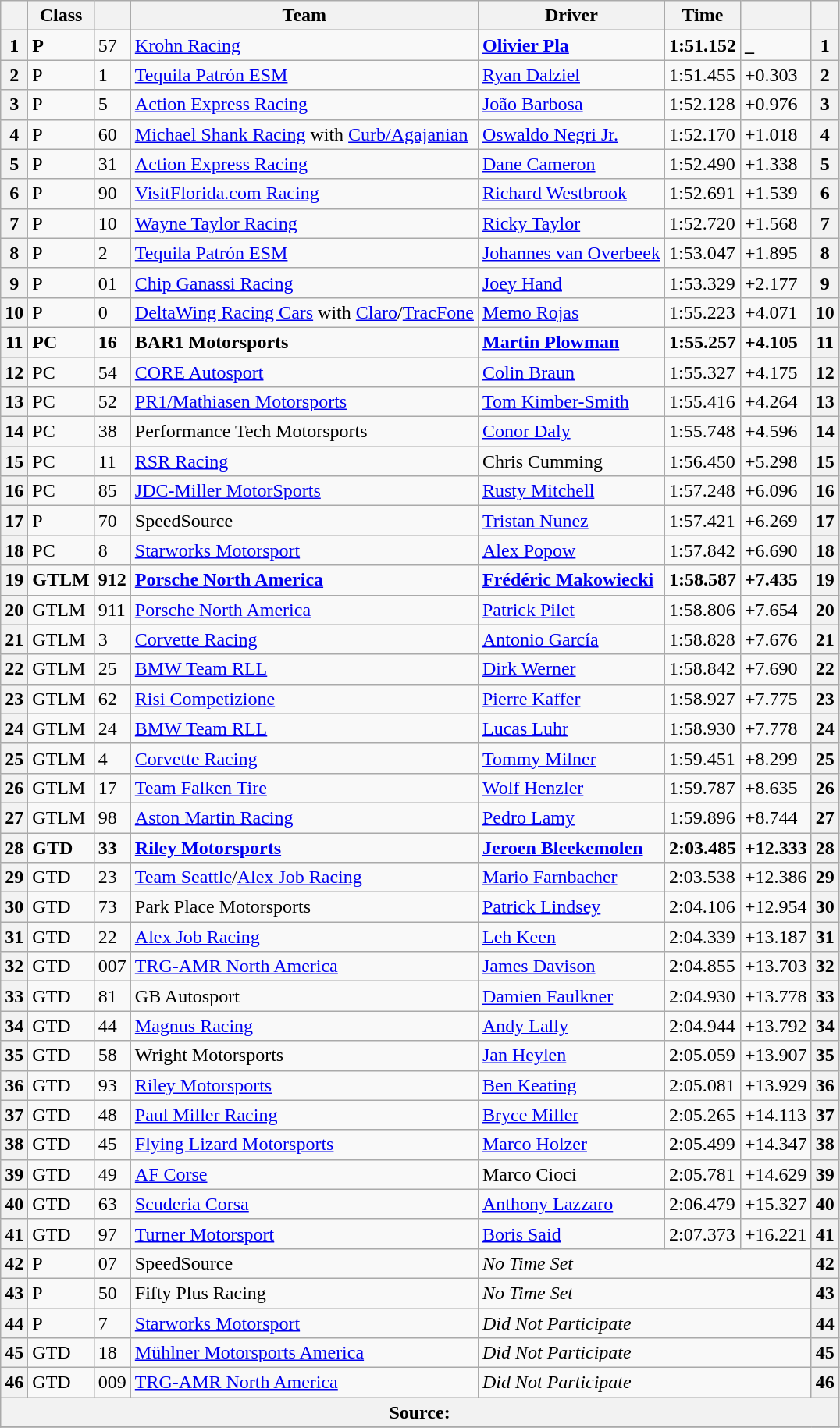<table class="wikitable">
<tr>
<th scope="col"></th>
<th scope="col">Class</th>
<th scope="col"></th>
<th scope="col">Team</th>
<th scope="col">Driver</th>
<th scope="col">Time</th>
<th scope="col"></th>
<th scope="col"></th>
</tr>
<tr>
<th scope="row">1</th>
<td><strong>P</strong></td>
<td>57</td>
<td> <a href='#'>Krohn Racing</a></td>
<td><strong> <a href='#'>Olivier Pla</a></strong></td>
<td><strong>1:51.152</strong></td>
<td><strong>_</strong></td>
<th><strong>1 </strong></th>
</tr>
<tr>
<th scope="row">2</th>
<td>P</td>
<td>1</td>
<td> <a href='#'>Tequila Patrón ESM</a></td>
<td> <a href='#'>Ryan Dalziel</a></td>
<td>1:51.455</td>
<td>+0.303</td>
<th>2</th>
</tr>
<tr>
<th scope="row">3</th>
<td>P</td>
<td>5</td>
<td> <a href='#'>Action Express Racing</a></td>
<td> <a href='#'>João Barbosa</a></td>
<td>1:52.128</td>
<td>+0.976</td>
<th>3</th>
</tr>
<tr>
<th scope="row">4</th>
<td>P</td>
<td>60</td>
<td> <a href='#'>Michael Shank Racing</a> with <a href='#'>Curb/Agajanian</a></td>
<td> <a href='#'>Oswaldo Negri Jr.</a></td>
<td>1:52.170</td>
<td>+1.018</td>
<th>4</th>
</tr>
<tr>
<th scope="row">5</th>
<td>P</td>
<td>31</td>
<td> <a href='#'>Action Express Racing</a></td>
<td> <a href='#'>Dane Cameron</a></td>
<td>1:52.490</td>
<td>+1.338</td>
<th>5</th>
</tr>
<tr>
<th scope="row">6</th>
<td>P</td>
<td>90</td>
<td> <a href='#'>VisitFlorida.com Racing</a></td>
<td> <a href='#'>Richard Westbrook</a></td>
<td>1:52.691</td>
<td>+1.539</td>
<th>6</th>
</tr>
<tr>
<th scope="row">7</th>
<td>P</td>
<td>10</td>
<td> <a href='#'>Wayne Taylor Racing</a></td>
<td> <a href='#'>Ricky Taylor</a></td>
<td>1:52.720</td>
<td>+1.568</td>
<th>7</th>
</tr>
<tr>
<th scope="row">8</th>
<td>P</td>
<td>2</td>
<td> <a href='#'>Tequila Patrón ESM</a></td>
<td> <a href='#'>Johannes van Overbeek</a></td>
<td>1:53.047</td>
<td>+1.895</td>
<th>8</th>
</tr>
<tr>
<th scope="row">9</th>
<td>P</td>
<td>01</td>
<td> <a href='#'>Chip Ganassi Racing</a></td>
<td> <a href='#'>Joey Hand</a></td>
<td>1:53.329</td>
<td>+2.177</td>
<th>9</th>
</tr>
<tr>
<th scope="row">10</th>
<td>P</td>
<td>0</td>
<td> <a href='#'>DeltaWing Racing Cars</a> with <a href='#'>Claro</a>/<a href='#'>TracFone</a></td>
<td> <a href='#'>Memo Rojas</a></td>
<td>1:55.223</td>
<td>+4.071</td>
<th><strong>10</strong></th>
</tr>
<tr>
<th scope="row">11</th>
<td><strong>PC</strong></td>
<td><strong>16</strong></td>
<td><strong> BAR1 Motorsports</strong></td>
<td><strong> <a href='#'>Martin Plowman</a></strong></td>
<td><strong>1:55.257</strong></td>
<td><strong>+4.105</strong></td>
<th>11</th>
</tr>
<tr>
<th scope="row">12</th>
<td>PC</td>
<td>54</td>
<td> <a href='#'>CORE Autosport</a></td>
<td> <a href='#'>Colin Braun</a></td>
<td>1:55.327</td>
<td>+4.175</td>
<th>12</th>
</tr>
<tr>
<th scope="row">13</th>
<td>PC</td>
<td>52</td>
<td> <a href='#'>PR1/Mathiasen Motorsports</a></td>
<td> <a href='#'>Tom Kimber-Smith</a></td>
<td>1:55.416</td>
<td>+4.264</td>
<th><strong>13</strong></th>
</tr>
<tr>
<th scope="row">14</th>
<td>PC</td>
<td>38</td>
<td> Performance Tech Motorsports</td>
<td> <a href='#'>Conor Daly</a></td>
<td>1:55.748</td>
<td>+4.596</td>
<th>14</th>
</tr>
<tr>
<th scope="row">15</th>
<td>PC</td>
<td>11</td>
<td> <a href='#'>RSR Racing</a></td>
<td> Chris Cumming</td>
<td>1:56.450</td>
<td>+5.298</td>
<th>15</th>
</tr>
<tr>
<th scope="row">16</th>
<td>PC</td>
<td>85</td>
<td> <a href='#'>JDC-Miller MotorSports</a></td>
<td> <a href='#'>Rusty Mitchell</a></td>
<td>1:57.248</td>
<td>+6.096</td>
<th>16</th>
</tr>
<tr>
<th scope="row">17</th>
<td>P</td>
<td>70</td>
<td> SpeedSource</td>
<td> <a href='#'>Tristan Nunez</a></td>
<td>1:57.421</td>
<td>+6.269</td>
<th>17</th>
</tr>
<tr>
<th scope="row">18</th>
<td>PC</td>
<td>8</td>
<td> <a href='#'>Starworks Motorsport</a></td>
<td> <a href='#'>Alex Popow</a></td>
<td>1:57.842</td>
<td>+6.690</td>
<th>18</th>
</tr>
<tr>
<th scope="row">19</th>
<td><strong>GTLM</strong></td>
<td><strong>912</strong></td>
<td><strong> <a href='#'>Porsche North America</a></strong></td>
<td><strong> <a href='#'>Frédéric Makowiecki</a></strong></td>
<td><strong>1:58.587</strong></td>
<td><strong>+7.435</strong></td>
<th>19</th>
</tr>
<tr>
<th scope="row">20</th>
<td>GTLM</td>
<td>911</td>
<td> <a href='#'>Porsche North America</a></td>
<td> <a href='#'>Patrick Pilet</a></td>
<td>1:58.806</td>
<td>+7.654</td>
<th>20</th>
</tr>
<tr>
<th scope="row">21</th>
<td>GTLM</td>
<td>3</td>
<td> <a href='#'>Corvette Racing</a></td>
<td> <a href='#'>Antonio García</a></td>
<td>1:58.828</td>
<td>+7.676</td>
<th>21</th>
</tr>
<tr>
<th scope="row">22</th>
<td>GTLM</td>
<td>25</td>
<td> <a href='#'>BMW Team RLL</a></td>
<td> <a href='#'>Dirk Werner</a></td>
<td>1:58.842</td>
<td>+7.690</td>
<th>22</th>
</tr>
<tr>
<th scope="row">23</th>
<td>GTLM</td>
<td>62</td>
<td> <a href='#'>Risi Competizione</a></td>
<td> <a href='#'>Pierre Kaffer</a></td>
<td>1:58.927</td>
<td>+7.775</td>
<th>23</th>
</tr>
<tr>
<th scope="row">24</th>
<td>GTLM</td>
<td>24</td>
<td> <a href='#'>BMW Team RLL</a></td>
<td> <a href='#'>Lucas Luhr</a></td>
<td>1:58.930</td>
<td>+7.778</td>
<th>24</th>
</tr>
<tr>
<th scope="row">25</th>
<td>GTLM</td>
<td>4</td>
<td> <a href='#'>Corvette Racing</a></td>
<td> <a href='#'>Tommy Milner</a></td>
<td>1:59.451</td>
<td>+8.299</td>
<th>25</th>
</tr>
<tr>
<th scope="row">26</th>
<td>GTLM</td>
<td>17</td>
<td> <a href='#'>Team Falken Tire</a></td>
<td> <a href='#'>Wolf Henzler</a></td>
<td>1:59.787</td>
<td>+8.635</td>
<th>26</th>
</tr>
<tr>
<th scope="row">27</th>
<td>GTLM</td>
<td>98</td>
<td> <a href='#'>Aston Martin Racing</a></td>
<td> <a href='#'>Pedro Lamy</a></td>
<td>1:59.896</td>
<td>+8.744</td>
<th>27</th>
</tr>
<tr>
<th scope="row">28</th>
<td><strong>GTD</strong></td>
<td><strong>33</strong></td>
<td><strong> <a href='#'>Riley Motorsports</a></strong></td>
<td><strong> <a href='#'>Jeroen Bleekemolen</a></strong></td>
<td><strong>2:03.485</strong></td>
<td><strong>+12.333</strong></td>
<th>28</th>
</tr>
<tr>
<th scope="row">29</th>
<td>GTD</td>
<td>23</td>
<td> <a href='#'>Team Seattle</a>/<a href='#'>Alex Job Racing</a></td>
<td> <a href='#'>Mario Farnbacher</a></td>
<td>2:03.538</td>
<td>+12.386</td>
<th>29</th>
</tr>
<tr>
<th scope="row">30</th>
<td>GTD</td>
<td>73</td>
<td> Park Place Motorsports</td>
<td> <a href='#'>Patrick Lindsey</a></td>
<td>2:04.106</td>
<td>+12.954</td>
<th>30</th>
</tr>
<tr>
<th scope="row">31</th>
<td>GTD</td>
<td>22</td>
<td> <a href='#'>Alex Job Racing</a></td>
<td> <a href='#'>Leh Keen</a></td>
<td>2:04.339</td>
<td>+13.187</td>
<th>31</th>
</tr>
<tr>
<th scope="row">32</th>
<td>GTD</td>
<td>007</td>
<td> <a href='#'>TRG-AMR North America</a></td>
<td> <a href='#'>James Davison</a></td>
<td>2:04.855</td>
<td>+13.703</td>
<th>32</th>
</tr>
<tr>
<th scope="row">33</th>
<td>GTD</td>
<td>81</td>
<td> GB Autosport</td>
<td> <a href='#'>Damien Faulkner</a></td>
<td>2:04.930</td>
<td>+13.778</td>
<th>33</th>
</tr>
<tr>
<th scope="row">34</th>
<td>GTD</td>
<td>44</td>
<td> <a href='#'>Magnus Racing</a></td>
<td> <a href='#'>Andy Lally</a></td>
<td>2:04.944</td>
<td>+13.792</td>
<th>34</th>
</tr>
<tr>
<th scope="row">35</th>
<td>GTD</td>
<td>58</td>
<td> Wright Motorsports</td>
<td> <a href='#'>Jan Heylen</a></td>
<td>2:05.059</td>
<td>+13.907</td>
<th>35</th>
</tr>
<tr>
<th scope="row">36</th>
<td>GTD</td>
<td>93</td>
<td> <a href='#'>Riley Motorsports</a></td>
<td> <a href='#'>Ben Keating</a></td>
<td>2:05.081</td>
<td>+13.929</td>
<th>36</th>
</tr>
<tr>
<th scope="row">37</th>
<td>GTD</td>
<td>48</td>
<td> <a href='#'>Paul Miller Racing</a></td>
<td> <a href='#'>Bryce Miller</a></td>
<td>2:05.265</td>
<td>+14.113</td>
<th>37</th>
</tr>
<tr>
<th scope="row">38</th>
<td>GTD</td>
<td>45</td>
<td> <a href='#'>Flying Lizard Motorsports</a></td>
<td> <a href='#'>Marco Holzer</a></td>
<td>2:05.499</td>
<td>+14.347</td>
<th>38</th>
</tr>
<tr>
<th scope="row">39</th>
<td>GTD</td>
<td>49</td>
<td> <a href='#'>AF Corse</a></td>
<td> Marco Cioci</td>
<td>2:05.781</td>
<td>+14.629</td>
<th>39</th>
</tr>
<tr>
<th scope="row">40</th>
<td>GTD</td>
<td>63</td>
<td> <a href='#'>Scuderia Corsa</a></td>
<td> <a href='#'>Anthony Lazzaro</a></td>
<td>2:06.479</td>
<td>+15.327</td>
<th>40</th>
</tr>
<tr>
<th scope="row">41</th>
<td>GTD</td>
<td>97</td>
<td> <a href='#'>Turner Motorsport</a></td>
<td> <a href='#'>Boris Said</a></td>
<td>2:07.373</td>
<td>+16.221</td>
<th>41</th>
</tr>
<tr>
<th scope="row">42</th>
<td>P</td>
<td>07</td>
<td> SpeedSource</td>
<td colspan="3"><em>No Time Set</em></td>
<th>42</th>
</tr>
<tr>
<th scope="row">43</th>
<td>P</td>
<td>50</td>
<td> Fifty Plus Racing</td>
<td colspan="3"><em>No Time Set</em></td>
<th>43</th>
</tr>
<tr>
<th scope="row">44</th>
<td>P</td>
<td>7</td>
<td> <a href='#'>Starworks Motorsport</a></td>
<td colspan="3"><em>Did Not Participate</em></td>
<th>44</th>
</tr>
<tr>
<th scope="row">45</th>
<td>GTD</td>
<td>18</td>
<td> <a href='#'>Mühlner Motorsports America</a></td>
<td colspan="3"><em>Did Not Participate</em></td>
<th>45</th>
</tr>
<tr>
<th>46</th>
<td>GTD</td>
<td>009</td>
<td> <a href='#'>TRG-AMR North America</a></td>
<td colspan="3"><em>Did Not Participate</em></td>
<th>46</th>
</tr>
<tr>
<th colspan="8">Source:</th>
</tr>
<tr>
</tr>
</table>
